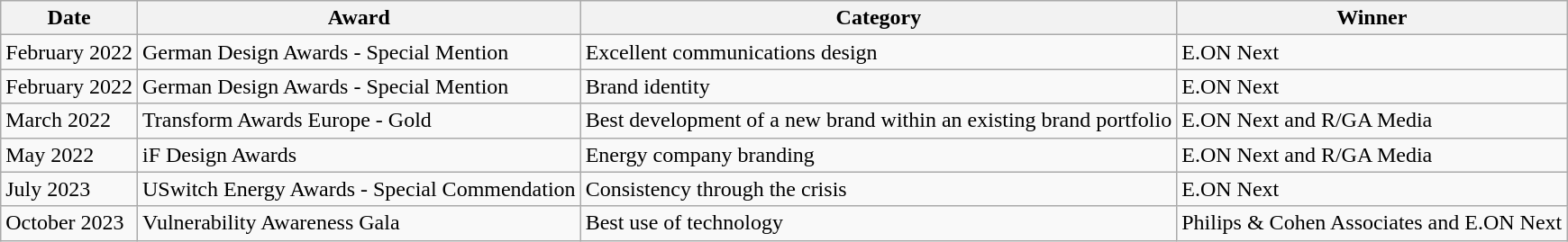<table class="wikitable">
<tr>
<th>Date</th>
<th>Award</th>
<th>Category</th>
<th>Winner</th>
</tr>
<tr>
<td>February 2022</td>
<td>German Design Awards - Special Mention</td>
<td>Excellent communications design</td>
<td>E.ON Next </td>
</tr>
<tr>
<td>February 2022</td>
<td>German Design Awards - Special Mention</td>
<td>Brand identity</td>
<td>E.ON Next</td>
</tr>
<tr>
<td>March 2022</td>
<td>Transform Awards Europe - Gold</td>
<td>Best development of a new brand within an existing brand portfolio</td>
<td>E.ON Next and R/GA Media </td>
</tr>
<tr>
<td>May 2022</td>
<td>iF Design Awards</td>
<td>Energy company branding</td>
<td>E.ON Next and R/GA Media </td>
</tr>
<tr>
<td>July 2023</td>
<td>USwitch Energy Awards - Special Commendation</td>
<td>Consistency through the crisis</td>
<td>E.ON Next </td>
</tr>
<tr>
<td>October 2023</td>
<td>Vulnerability Awareness Gala</td>
<td>Best use of technology</td>
<td>Philips & Cohen Associates and E.ON Next </td>
</tr>
</table>
